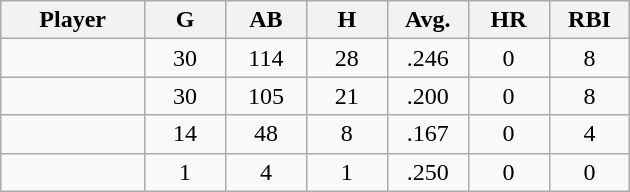<table class="wikitable sortable">
<tr>
<th bgcolor="#DDDDFF" width="16%">Player</th>
<th bgcolor="#DDDDFF" width="9%">G</th>
<th bgcolor="#DDDDFF" width="9%">AB</th>
<th bgcolor="#DDDDFF" width="9%">H</th>
<th bgcolor="#DDDDFF" width="9%">Avg.</th>
<th bgcolor="#DDDDFF" width="9%">HR</th>
<th bgcolor="#DDDDFF" width="9%">RBI</th>
</tr>
<tr align="center">
<td></td>
<td>30</td>
<td>114</td>
<td>28</td>
<td>.246</td>
<td>0</td>
<td>8</td>
</tr>
<tr align="center">
<td></td>
<td>30</td>
<td>105</td>
<td>21</td>
<td>.200</td>
<td>0</td>
<td>8</td>
</tr>
<tr align="center">
<td></td>
<td>14</td>
<td>48</td>
<td>8</td>
<td>.167</td>
<td>0</td>
<td>4</td>
</tr>
<tr align="center">
<td></td>
<td>1</td>
<td>4</td>
<td>1</td>
<td>.250</td>
<td>0</td>
<td>0</td>
</tr>
</table>
